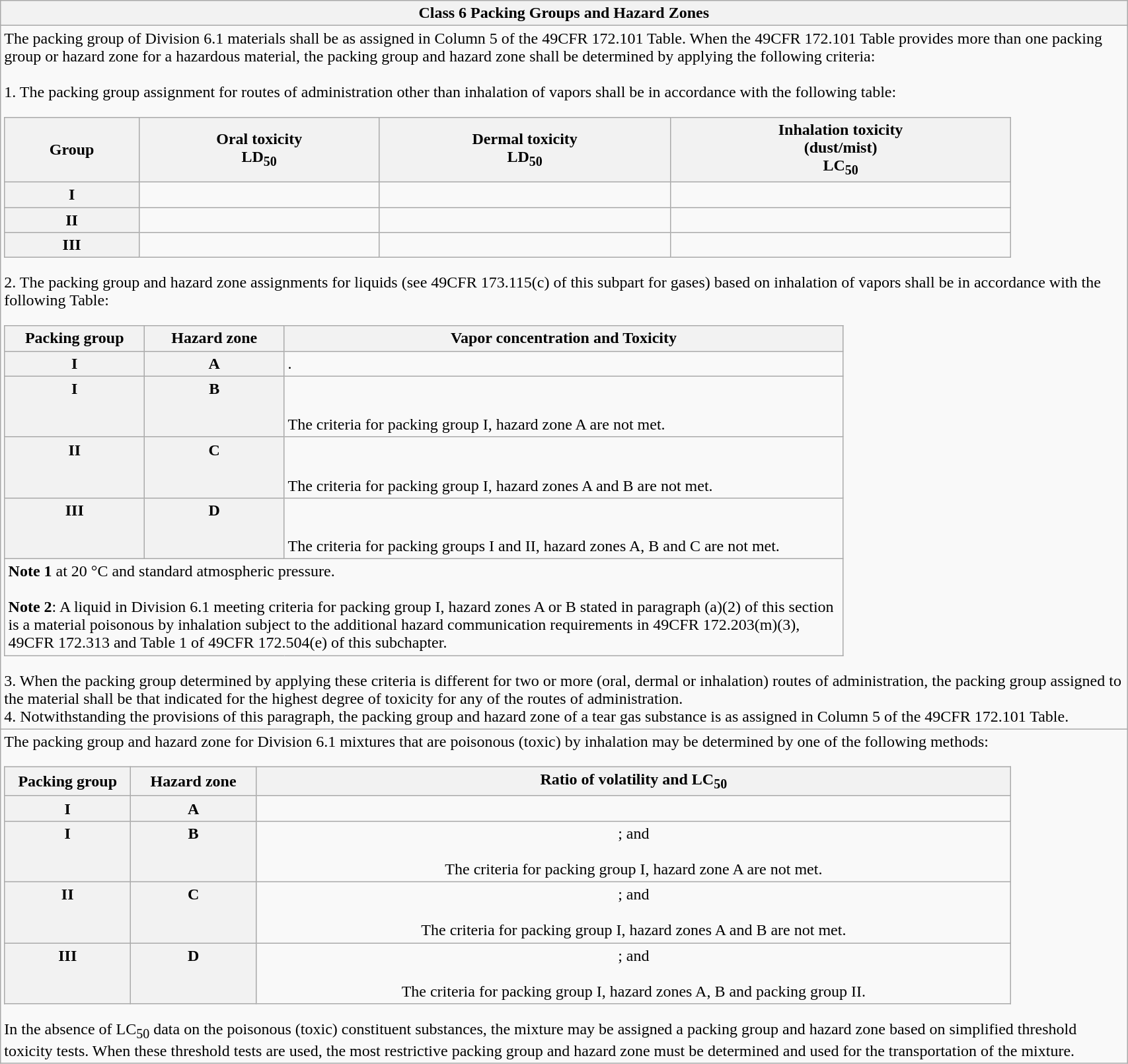<table class=wikitable width=90% align=center>
<tr>
<th>Class 6 Packing Groups and Hazard Zones</th>
</tr>
<tr>
<td>The packing group of Division 6.1 materials shall be as assigned in Column 5 of the 49CFR 172.101 Table. When the 49CFR 172.101 Table provides more than one packing group or hazard zone for a hazardous material, the packing group and hazard zone shall be determined by applying the following criteria:<br><br>1. The packing group assignment for routes of administration other than inhalation of vapors shall be in accordance with the following table:<table class=wikitable width=90% align=center>
<tr>
<th>Group</th>
<th>Oral toxicity<br>LD<sub>50</sub></th>
<th>Dermal toxicity<br>LD<sub>50</sub></th>
<th>Inhalation toxicity<br>(dust/mist)<br>LC<sub>50</sub></th>
</tr>
<tr>
<th>I</th>
<td style="text-align:center;"></td>
<td style="text-align:center;"></td>
<td style="text-align:center;"></td>
</tr>
<tr>
<th>II</th>
<td style="text-align:center;"></td>
<td style="text-align:center;"></td>
<td style="text-align:center;"></td>
</tr>
<tr>
<th>III</th>
<td style="text-align:center;"></td>
<td style="text-align:center;"></td>
<td style="text-align:center;"></td>
</tr>
</table>
2. The packing group and hazard zone assignments for liquids (see 49CFR 173.115(c) of this subpart for gases) based on inhalation of vapors shall be in accordance with the following Table:<table class=wikitable width=75% align=center>
<tr>
<th width=16.5%>Packing group</th>
<th width=16.5%>Hazard zone</th>
<th width=66%>Vapor concentration and Toxicity</th>
</tr>
<tr>
<th style="vertical-align:top;">I</th>
<th style="vertical-align:top;">A</th>
<td style="vertical-align:top;">.</td>
</tr>
<tr>
<th style="vertical-align:top;">I</th>
<th style="vertical-align:top;">B</th>
<td style="vertical-align:top;"><br><br>The criteria for packing group I, hazard zone A are not met.</td>
</tr>
<tr>
<th style="vertical-align:top;">II</th>
<th style="vertical-align:top;">C</th>
<td style="vertical-align:top;"><br><br>The criteria for packing group I, hazard zones A and B are not met.</td>
</tr>
<tr>
<th style="vertical-align:top;">III</th>
<th style="vertical-align:top;">D</th>
<td style="vertical-align:top;"><br><br>The criteria for packing groups I and II, hazard zones A, B and C are not met.</td>
</tr>
<tr>
<td colspan=3><strong>Note 1</strong> at 20 °C and standard atmospheric pressure.<br><br><strong>Note 2</strong>: A liquid in Division 6.1 meeting criteria for packing group I, hazard zones A or B stated in paragraph (a)(2) of this section is a material poisonous by inhalation subject to the additional hazard communication requirements in 49CFR 172.203(m)(3), 49CFR 172.313 and Table 1 of 49CFR 172.504(e) of this subchapter.<br></td>
</tr>
</table>
3. When the packing group determined by applying these criteria is different for two or more (oral, dermal or inhalation) routes of administration, the packing group assigned to the material shall be that indicated for the highest degree of toxicity for any of the routes of administration.<br>4. Notwithstanding the provisions of this paragraph, the packing group and hazard zone of a tear gas substance is as assigned in Column 5 of the 49CFR 172.101 Table.</td>
</tr>
<tr>
<td>The packing group and hazard zone for Division 6.1 mixtures that are poisonous (toxic) by inhalation may be determined by one of the following methods:<br><table class=wikitable width=90% align=center>
<tr>
<th width=12.5%>Packing group</th>
<th width=12.5%>Hazard zone</th>
<th width=75%>Ratio of volatility and LC<sub>50</sub></th>
</tr>
<tr>
<th style="vertical-align:top;">I</th>
<th style="vertical-align:top;">A</th>
<td style="vertical-align:top;text-align:center;"></td>
</tr>
<tr>
<th style="vertical-align:top;">I</th>
<th style="vertical-align:top;">B</th>
<td style="vertical-align:top;text-align:center;">; and<br><br>The criteria for packing group I, hazard zone A are not met.</td>
</tr>
<tr>
<th style="vertical-align:top;">II</th>
<th style="vertical-align:top;">C</th>
<td style="vertical-align:top;text-align:center;">; and<br><br>The criteria for packing group I, hazard zones A and B are not met.</td>
</tr>
<tr>
<th style="vertical-align:top;">III</th>
<th style="vertical-align:top;">D</th>
<td style="vertical-align:top;text-align:center;">; and<br><br>The criteria for packing group I, hazard zones A, B and packing group II.</td>
</tr>
</table>
In the absence of LC<sub>50</sub> data on the poisonous (toxic) constituent substances, the mixture may be assigned a packing group and hazard zone based on simplified threshold toxicity tests. When these threshold tests are used, the most restrictive packing group and hazard zone must be determined and used for the transportation of the mixture.</td>
</tr>
</table>
